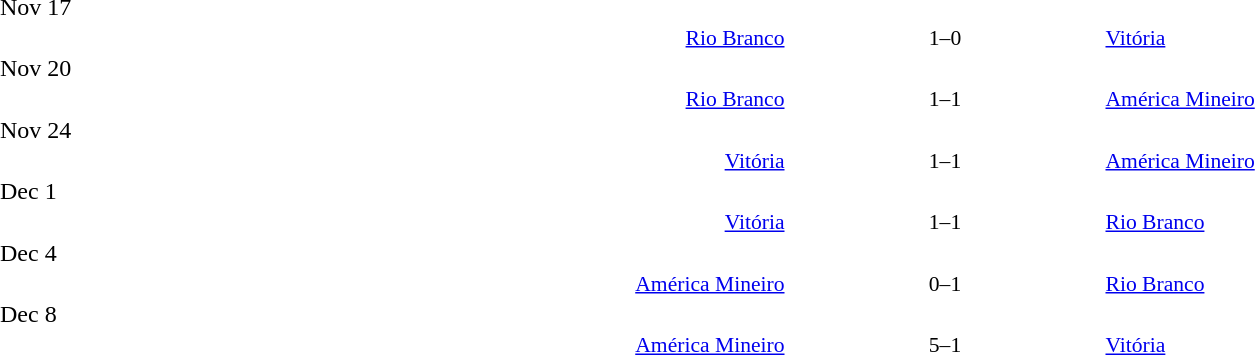<table style="width:100%" cellspacing="1">
<tr>
<th width=25%></th>
<th width=10%></th>
<th width=25%></th>
</tr>
<tr>
<td>Nov 17</td>
</tr>
<tr style=font-size:90%>
<td align=right><a href='#'>Rio Branco</a> </td>
<td align=center>1–0</td>
<td> <a href='#'>Vitória</a></td>
</tr>
<tr>
<td>Nov 20</td>
</tr>
<tr style=font-size:90%>
<td align=right><a href='#'>Rio Branco</a> </td>
<td align=center>1–1</td>
<td> <a href='#'>América Mineiro</a></td>
</tr>
<tr>
<td>Nov 24</td>
</tr>
<tr style=font-size:90%>
<td align=right><a href='#'>Vitória</a> </td>
<td align=center>1–1</td>
<td> <a href='#'>América Mineiro</a></td>
</tr>
<tr>
<td>Dec 1</td>
</tr>
<tr style=font-size:90%>
<td align=right><a href='#'>Vitória</a> </td>
<td align=center>1–1</td>
<td> <a href='#'>Rio Branco</a></td>
</tr>
<tr>
<td>Dec 4</td>
</tr>
<tr style=font-size:90%>
<td align=right><a href='#'>América Mineiro</a> </td>
<td align=center>0–1</td>
<td> <a href='#'>Rio Branco</a></td>
</tr>
<tr>
<td>Dec 8</td>
</tr>
<tr style=font-size:90%>
<td align=right><a href='#'>América Mineiro</a> </td>
<td align=center>5–1</td>
<td> <a href='#'>Vitória</a></td>
</tr>
</table>
